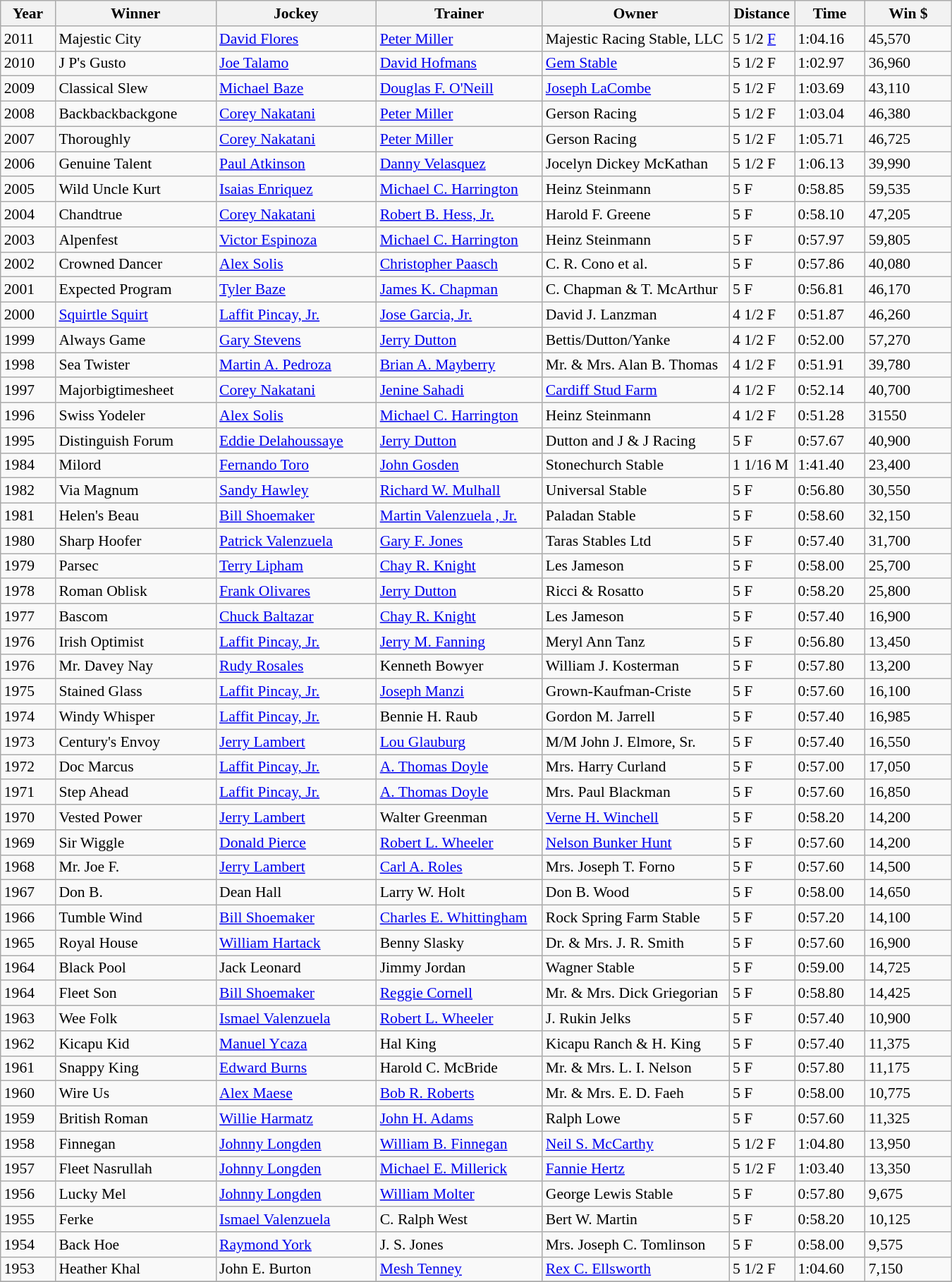<table class="wikitable sortable" style="font-size:90%">
<tr>
<th style="width:45px">Year<br></th>
<th style="width:145px">Winner<br></th>
<th style="width:145px">Jockey<br></th>
<th style="width:150px">Trainer<br></th>
<th style="width:170px">Owner<br></th>
<th style="width:55px">Distance<br></th>
<th style="width:60px">Time<br></th>
<th style="width:75px">Win $<br></th>
</tr>
<tr>
<td>2011</td>
<td>Majestic City</td>
<td><a href='#'>David Flores</a></td>
<td><a href='#'>Peter Miller</a></td>
<td>Majestic Racing Stable, LLC</td>
<td>5 1/2 <a href='#'>F</a></td>
<td>1:04.16</td>
<td>45,570</td>
</tr>
<tr>
<td>2010</td>
<td>J P's Gusto</td>
<td><a href='#'>Joe Talamo</a></td>
<td><a href='#'>David Hofmans</a></td>
<td><a href='#'>Gem Stable</a></td>
<td>5 1/2 F</td>
<td>1:02.97</td>
<td>36,960</td>
</tr>
<tr>
<td>2009</td>
<td>Classical Slew</td>
<td><a href='#'>Michael Baze</a></td>
<td><a href='#'>Douglas F. O'Neill</a></td>
<td><a href='#'>Joseph LaCombe</a></td>
<td>5 1/2 F</td>
<td>1:03.69</td>
<td>43,110</td>
</tr>
<tr>
<td>2008</td>
<td>Backbackbackgone</td>
<td><a href='#'>Corey Nakatani</a></td>
<td><a href='#'>Peter Miller</a></td>
<td>Gerson Racing</td>
<td>5 1/2 F</td>
<td>1:03.04</td>
<td>46,380</td>
</tr>
<tr>
<td>2007</td>
<td>Thoroughly</td>
<td><a href='#'>Corey Nakatani</a></td>
<td><a href='#'>Peter Miller</a></td>
<td>Gerson Racing</td>
<td>5 1/2 F</td>
<td>1:05.71</td>
<td>46,725</td>
</tr>
<tr>
<td>2006</td>
<td>Genuine Talent</td>
<td><a href='#'>Paul Atkinson</a></td>
<td><a href='#'>Danny Velasquez</a></td>
<td>Jocelyn Dickey McKathan</td>
<td>5 1/2 F</td>
<td>1:06.13</td>
<td>39,990</td>
</tr>
<tr>
<td>2005</td>
<td>Wild Uncle Kurt</td>
<td><a href='#'>Isaias Enriquez</a></td>
<td><a href='#'>Michael C. Harrington</a></td>
<td>Heinz Steinmann</td>
<td>5 F</td>
<td>0:58.85</td>
<td>59,535</td>
</tr>
<tr>
<td>2004</td>
<td>Chandtrue</td>
<td><a href='#'>Corey Nakatani</a></td>
<td><a href='#'>Robert B. Hess, Jr.</a></td>
<td>Harold F. Greene</td>
<td>5 F</td>
<td>0:58.10</td>
<td>47,205</td>
</tr>
<tr>
<td>2003</td>
<td>Alpenfest</td>
<td><a href='#'>Victor Espinoza</a></td>
<td><a href='#'>Michael C. Harrington</a></td>
<td>Heinz Steinmann</td>
<td>5 F</td>
<td>0:57.97</td>
<td>59,805</td>
</tr>
<tr>
<td>2002</td>
<td>Crowned Dancer</td>
<td><a href='#'>Alex Solis</a></td>
<td><a href='#'>Christopher Paasch</a></td>
<td>C. R. Cono et al.</td>
<td>5 F</td>
<td>0:57.86</td>
<td>40,080</td>
</tr>
<tr>
<td>2001</td>
<td>Expected Program</td>
<td><a href='#'>Tyler Baze</a></td>
<td><a href='#'>James K. Chapman</a></td>
<td>C. Chapman & T. McArthur</td>
<td>5 F</td>
<td>0:56.81</td>
<td>46,170</td>
</tr>
<tr>
<td>2000</td>
<td><a href='#'>Squirtle Squirt</a></td>
<td><a href='#'>Laffit Pincay, Jr.</a></td>
<td><a href='#'>Jose Garcia, Jr.</a></td>
<td>David J. Lanzman</td>
<td>4 1/2 F</td>
<td>0:51.87</td>
<td>46,260</td>
</tr>
<tr>
<td>1999</td>
<td>Always Game</td>
<td><a href='#'>Gary Stevens</a></td>
<td><a href='#'>Jerry Dutton</a></td>
<td>Bettis/Dutton/Yanke</td>
<td>4 1/2 F</td>
<td>0:52.00</td>
<td>57,270</td>
</tr>
<tr>
<td>1998</td>
<td>Sea Twister</td>
<td><a href='#'>Martin A. Pedroza</a></td>
<td><a href='#'>Brian A. Mayberry</a></td>
<td>Mr. & Mrs. Alan B. Thomas</td>
<td>4 1/2 F</td>
<td>0:51.91</td>
<td>39,780</td>
</tr>
<tr>
<td>1997</td>
<td>Majorbigtimesheet</td>
<td><a href='#'>Corey Nakatani</a></td>
<td><a href='#'>Jenine Sahadi</a></td>
<td><a href='#'>Cardiff Stud Farm</a></td>
<td>4 1/2 F</td>
<td>0:52.14</td>
<td>40,700</td>
</tr>
<tr>
<td>1996</td>
<td>Swiss Yodeler</td>
<td><a href='#'>Alex Solis</a></td>
<td><a href='#'>Michael C. Harrington</a></td>
<td>Heinz Steinmann</td>
<td>4 1/2 F</td>
<td>0:51.28</td>
<td>31550</td>
</tr>
<tr>
<td>1995</td>
<td>Distinguish Forum</td>
<td><a href='#'>Eddie Delahoussaye</a></td>
<td><a href='#'>Jerry Dutton</a></td>
<td>Dutton and J & J Racing</td>
<td>5 F</td>
<td>0:57.67</td>
<td>40,900</td>
</tr>
<tr>
<td>1984</td>
<td>Milord</td>
<td><a href='#'>Fernando Toro</a></td>
<td><a href='#'>John Gosden</a></td>
<td>Stonechurch Stable</td>
<td>1 1/16 M</td>
<td>1:41.40</td>
<td>23,400</td>
</tr>
<tr>
<td>1982</td>
<td>Via Magnum</td>
<td><a href='#'>Sandy Hawley</a></td>
<td><a href='#'>Richard W. Mulhall</a></td>
<td>Universal Stable</td>
<td>5 F</td>
<td>0:56.80</td>
<td>30,550</td>
</tr>
<tr>
<td>1981</td>
<td>Helen's Beau</td>
<td><a href='#'>Bill Shoemaker</a></td>
<td><a href='#'>Martin Valenzuela , Jr.</a></td>
<td>Paladan Stable</td>
<td>5 F</td>
<td>0:58.60</td>
<td>32,150</td>
</tr>
<tr>
<td>1980</td>
<td>Sharp Hoofer</td>
<td><a href='#'>Patrick Valenzuela</a></td>
<td><a href='#'>Gary F. Jones</a></td>
<td>Taras Stables Ltd</td>
<td>5 F</td>
<td>0:57.40</td>
<td>31,700</td>
</tr>
<tr>
<td>1979</td>
<td>Parsec</td>
<td><a href='#'>Terry Lipham</a></td>
<td><a href='#'>Chay R. Knight</a></td>
<td>Les Jameson</td>
<td>5 F</td>
<td>0:58.00</td>
<td>25,700</td>
</tr>
<tr>
<td>1978</td>
<td>Roman Oblisk</td>
<td><a href='#'>Frank Olivares</a></td>
<td><a href='#'>Jerry Dutton</a></td>
<td>Ricci & Rosatto</td>
<td>5 F</td>
<td>0:58.20</td>
<td>25,800</td>
</tr>
<tr>
<td>1977</td>
<td>Bascom</td>
<td><a href='#'>Chuck Baltazar</a></td>
<td><a href='#'>Chay R. Knight</a></td>
<td>Les Jameson</td>
<td>5 F</td>
<td>0:57.40</td>
<td>16,900</td>
</tr>
<tr>
<td>1976</td>
<td>Irish Optimist</td>
<td><a href='#'>Laffit Pincay, Jr.</a></td>
<td><a href='#'>Jerry M. Fanning</a></td>
<td>Meryl Ann Tanz</td>
<td>5 F</td>
<td>0:56.80</td>
<td>13,450</td>
</tr>
<tr>
<td>1976</td>
<td>Mr. Davey Nay</td>
<td><a href='#'>Rudy Rosales</a></td>
<td>Kenneth Bowyer</td>
<td>William J. Kosterman</td>
<td>5 F</td>
<td>0:57.80</td>
<td>13,200</td>
</tr>
<tr>
<td>1975</td>
<td>Stained Glass</td>
<td><a href='#'>Laffit Pincay, Jr.</a></td>
<td><a href='#'>Joseph Manzi</a></td>
<td>Grown-Kaufman-Criste</td>
<td>5 F</td>
<td>0:57.60</td>
<td>16,100</td>
</tr>
<tr>
<td>1974</td>
<td>Windy Whisper</td>
<td><a href='#'>Laffit Pincay, Jr.</a></td>
<td>Bennie H. Raub</td>
<td>Gordon M. Jarrell</td>
<td>5 F</td>
<td>0:57.40</td>
<td>16,985</td>
</tr>
<tr>
<td>1973</td>
<td>Century's Envoy</td>
<td><a href='#'>Jerry Lambert</a></td>
<td><a href='#'>Lou Glauburg</a></td>
<td>M/M John J. Elmore, Sr.</td>
<td>5 F</td>
<td>0:57.40</td>
<td>16,550</td>
</tr>
<tr>
<td>1972</td>
<td>Doc Marcus</td>
<td><a href='#'>Laffit Pincay, Jr.</a></td>
<td><a href='#'>A. Thomas Doyle</a></td>
<td>Mrs. Harry Curland</td>
<td>5 F</td>
<td>0:57.00</td>
<td>17,050</td>
</tr>
<tr>
<td>1971</td>
<td>Step Ahead</td>
<td><a href='#'>Laffit Pincay, Jr.</a></td>
<td><a href='#'>A. Thomas Doyle</a></td>
<td>Mrs. Paul Blackman</td>
<td>5 F</td>
<td>0:57.60</td>
<td>16,850</td>
</tr>
<tr>
<td>1970</td>
<td>Vested Power</td>
<td><a href='#'>Jerry Lambert</a></td>
<td>Walter Greenman</td>
<td><a href='#'>Verne H. Winchell</a></td>
<td>5 F</td>
<td>0:58.20</td>
<td>14,200</td>
</tr>
<tr>
<td>1969</td>
<td>Sir Wiggle</td>
<td><a href='#'>Donald Pierce</a></td>
<td><a href='#'>Robert L. Wheeler</a></td>
<td><a href='#'>Nelson Bunker Hunt</a></td>
<td>5 F</td>
<td>0:57.60</td>
<td>14,200</td>
</tr>
<tr>
<td>1968</td>
<td>Mr. Joe F.</td>
<td><a href='#'>Jerry Lambert</a></td>
<td><a href='#'>Carl A. Roles</a></td>
<td>Mrs. Joseph T. Forno</td>
<td>5 F</td>
<td>0:57.60</td>
<td>14,500</td>
</tr>
<tr>
<td>1967</td>
<td>Don B.</td>
<td>Dean Hall</td>
<td>Larry W. Holt</td>
<td>Don B. Wood</td>
<td>5 F</td>
<td>0:58.00</td>
<td>14,650</td>
</tr>
<tr>
<td>1966</td>
<td>Tumble Wind</td>
<td><a href='#'>Bill Shoemaker</a></td>
<td><a href='#'>Charles E. Whittingham</a></td>
<td>Rock Spring Farm Stable</td>
<td>5 F</td>
<td>0:57.20</td>
<td>14,100</td>
</tr>
<tr>
<td>1965</td>
<td>Royal House</td>
<td><a href='#'>William Hartack</a></td>
<td>Benny Slasky</td>
<td>Dr. & Mrs. J. R. Smith</td>
<td>5 F</td>
<td>0:57.60</td>
<td>16,900</td>
</tr>
<tr>
<td>1964</td>
<td>Black Pool</td>
<td>Jack Leonard</td>
<td>Jimmy Jordan</td>
<td>Wagner Stable</td>
<td>5 F</td>
<td>0:59.00</td>
<td>14,725</td>
</tr>
<tr>
<td>1964</td>
<td>Fleet Son</td>
<td><a href='#'>Bill Shoemaker</a></td>
<td><a href='#'>Reggie Cornell</a></td>
<td>Mr. & Mrs. Dick Griegorian</td>
<td>5 F</td>
<td>0:58.80</td>
<td>14,425</td>
</tr>
<tr>
<td>1963</td>
<td>Wee Folk</td>
<td><a href='#'>Ismael Valenzuela</a></td>
<td><a href='#'>Robert L. Wheeler</a></td>
<td>J. Rukin Jelks</td>
<td>5 F</td>
<td>0:57.40</td>
<td>10,900</td>
</tr>
<tr>
<td>1962</td>
<td>Kicapu Kid</td>
<td><a href='#'>Manuel Ycaza</a></td>
<td>Hal King</td>
<td>Kicapu Ranch & H. King</td>
<td>5 F</td>
<td>0:57.40</td>
<td>11,375</td>
</tr>
<tr>
<td>1961</td>
<td>Snappy King</td>
<td><a href='#'>Edward Burns</a></td>
<td>Harold C. McBride</td>
<td>Mr. & Mrs. L. I. Nelson</td>
<td>5 F</td>
<td>0:57.80</td>
<td>11,175</td>
</tr>
<tr>
<td>1960</td>
<td>Wire Us</td>
<td><a href='#'>Alex Maese</a></td>
<td><a href='#'>Bob R. Roberts</a></td>
<td>Mr. & Mrs. E. D. Faeh</td>
<td>5 F</td>
<td>0:58.00</td>
<td>10,775</td>
</tr>
<tr>
<td>1959</td>
<td>British Roman</td>
<td><a href='#'>Willie Harmatz</a></td>
<td><a href='#'>John H. Adams</a></td>
<td>Ralph Lowe</td>
<td>5 F</td>
<td>0:57.60</td>
<td>11,325</td>
</tr>
<tr>
<td>1958</td>
<td>Finnegan</td>
<td><a href='#'>Johnny Longden</a></td>
<td><a href='#'>William B. Finnegan</a></td>
<td><a href='#'>Neil S. McCarthy</a></td>
<td>5 1/2 F</td>
<td>1:04.80</td>
<td>13,950</td>
</tr>
<tr>
<td>1957</td>
<td>Fleet Nasrullah</td>
<td><a href='#'>Johnny Longden</a></td>
<td><a href='#'>Michael E. Millerick</a></td>
<td><a href='#'>Fannie Hertz</a></td>
<td>5 1/2 F</td>
<td>1:03.40</td>
<td>13,350</td>
</tr>
<tr>
<td>1956</td>
<td>Lucky Mel</td>
<td><a href='#'>Johnny Longden</a></td>
<td><a href='#'>William Molter</a></td>
<td>George Lewis Stable</td>
<td>5 F</td>
<td>0:57.80</td>
<td>9,675</td>
</tr>
<tr>
<td>1955</td>
<td>Ferke</td>
<td><a href='#'>Ismael Valenzuela</a></td>
<td>C. Ralph West</td>
<td>Bert W. Martin</td>
<td>5 F</td>
<td>0:58.20</td>
<td>10,125</td>
</tr>
<tr>
<td>1954</td>
<td>Back Hoe</td>
<td><a href='#'>Raymond York</a></td>
<td>J. S. Jones</td>
<td>Mrs. Joseph C. Tomlinson</td>
<td>5 F</td>
<td>0:58.00</td>
<td>9,575</td>
</tr>
<tr>
<td>1953</td>
<td>Heather Khal</td>
<td>John E. Burton</td>
<td><a href='#'>Mesh Tenney</a></td>
<td><a href='#'>Rex C. Ellsworth</a></td>
<td>5 1/2 F</td>
<td>1:04.60</td>
<td>7,150</td>
</tr>
<tr>
</tr>
</table>
